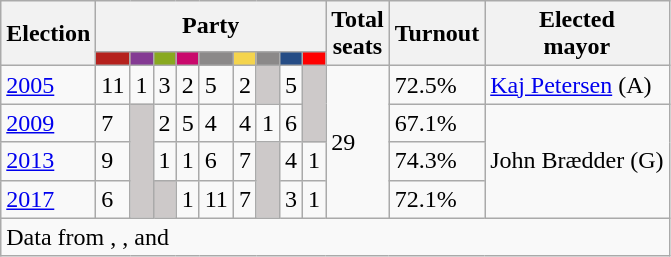<table class="wikitable">
<tr>
<th rowspan="2">Election</th>
<th colspan="9">Party</th>
<th rowspan="2">Total<br>seats</th>
<th rowspan="2">Turnout</th>
<th rowspan="2">Elected<br>mayor</th>
</tr>
<tr>
<td style="background:#B5211D;"><strong><a href='#'></a></strong></td>
<td style="background:#843A93;"><strong><a href='#'></a></strong></td>
<td style="background:#89A920;"><strong><a href='#'></a></strong></td>
<td style="background:#C9096C;"><strong><a href='#'></a></strong></td>
<td style="background:#8B8989;"><strong><a href='#'></a></strong></td>
<td style="background:#F4D44D;"><strong><a href='#'></a></strong></td>
<td style="background:#8B8989;"><strong></strong></td>
<td style="background:#254C85;"><strong><a href='#'></a></strong></td>
<td style="background:#FF0000;"><strong><a href='#'></a></strong></td>
</tr>
<tr>
<td><a href='#'>2005</a></td>
<td>11</td>
<td>1</td>
<td>3</td>
<td>2</td>
<td>5</td>
<td>2</td>
<td style="background:#CDC9C9;"></td>
<td>5</td>
<td style="background:#CDC9C9;" rowspan="2"></td>
<td rowspan="4">29</td>
<td>72.5%</td>
<td><a href='#'>Kaj Petersen</a> (A)</td>
</tr>
<tr>
<td><a href='#'>2009</a></td>
<td>7</td>
<td style="background:#CDC9C9;" rowspan="3"></td>
<td>2</td>
<td>5</td>
<td>4</td>
<td>4</td>
<td>1</td>
<td>6</td>
<td>67.1%</td>
<td rowspan="3">John Brædder (G)</td>
</tr>
<tr>
<td><a href='#'>2013</a></td>
<td>9</td>
<td>1</td>
<td>1</td>
<td>6</td>
<td>7</td>
<td style="background:#CDC9C9;" rowspan="2"></td>
<td>4</td>
<td>1</td>
<td>74.3%</td>
</tr>
<tr>
<td><a href='#'>2017</a></td>
<td>6</td>
<td style="background:#CDC9C9;"></td>
<td>1</td>
<td>11</td>
<td>7</td>
<td>3</td>
<td>1</td>
<td>72.1%</td>
</tr>
<tr>
<td colspan="14">Data from , ,  and </td>
</tr>
</table>
